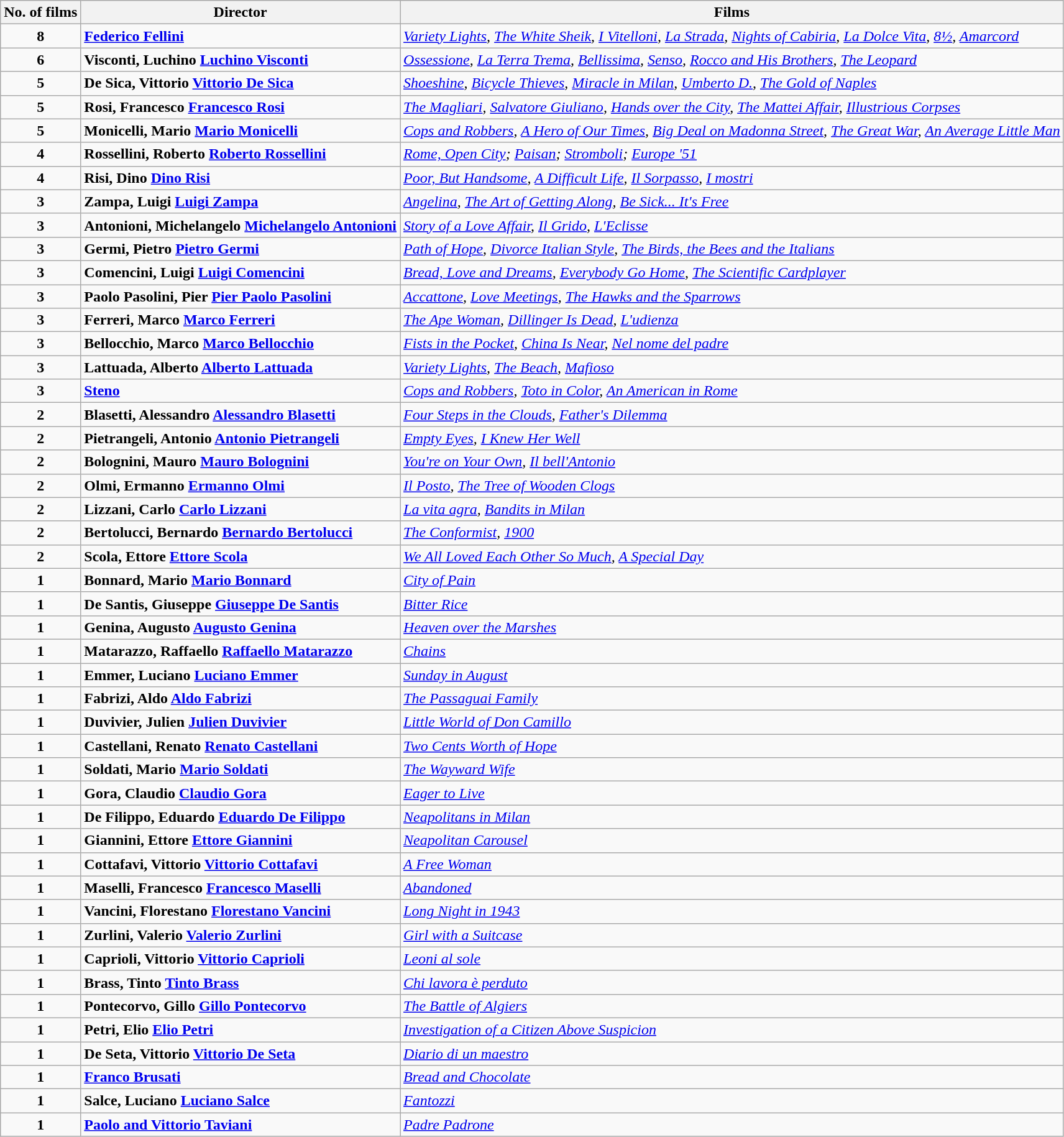<table class="wikitable sortable">
<tr>
<th>No. of films</th>
<th>Director</th>
<th>Films</th>
</tr>
<tr>
<td align="center"><strong>8</strong></td>
<td><strong><a href='#'>Federico Fellini</a></strong></td>
<td><em><a href='#'>Variety Lights</a>, <a href='#'>The White Sheik</a>, <a href='#'>I Vitelloni</a>, <a href='#'>La Strada</a>, <a href='#'>Nights of Cabiria</a>, <a href='#'>La Dolce Vita</a>, <a href='#'>8½</a>, <a href='#'>Amarcord</a></em></td>
</tr>
<tr>
<td align="center"><strong>6</strong></td>
<td><strong><span> Visconti, Luchino </span><a href='#'>Luchino Visconti</a></strong></td>
<td><em><a href='#'>Ossessione</a>, <a href='#'>La Terra Trema</a>, <a href='#'>Bellissima</a>, <a href='#'>Senso</a>, <a href='#'>Rocco and His Brothers</a>, <a href='#'>The Leopard</a></em></td>
</tr>
<tr>
<td align="center"><strong>5</strong></td>
<td><strong><span> De Sica, Vittorio </span><a href='#'>Vittorio De Sica</a></strong></td>
<td><em><a href='#'>Shoeshine</a>, <a href='#'>Bicycle Thieves</a>, <a href='#'>Miracle in Milan</a>, <a href='#'>Umberto D.</a>, <a href='#'>The Gold of Naples</a></em></td>
</tr>
<tr>
<td align="center"><strong>5</strong></td>
<td><strong><span> Rosi, Francesco </span><a href='#'>Francesco Rosi</a></strong></td>
<td><em><a href='#'>The Magliari</a>, <a href='#'>Salvatore Giuliano</a>, <a href='#'>Hands over the City</a>, <a href='#'>The Mattei Affair</a>, <a href='#'>Illustrious Corpses</a></em></td>
</tr>
<tr>
<td align="center"><strong>5</strong></td>
<td><strong><span> Monicelli, Mario </span><a href='#'>Mario Monicelli</a></strong></td>
<td><em><a href='#'>Cops and Robbers</a>, <a href='#'>A Hero of Our Times</a>, <a href='#'>Big Deal on Madonna Street</a>, <a href='#'>The Great War</a>, <a href='#'>An Average Little Man</a></em></td>
</tr>
<tr>
<td align="center"><strong>4</strong></td>
<td><strong><span> Rossellini, Roberto </span><a href='#'>Roberto Rossellini</a></strong></td>
<td><em><a href='#'>Rome, Open City</a>; <a href='#'>Paisan</a>; <a href='#'>Stromboli</a>; <a href='#'>Europe '51</a></em></td>
</tr>
<tr>
<td align="center"><strong>4</strong></td>
<td><strong><span> Risi, Dino </span><a href='#'>Dino Risi</a></strong></td>
<td><em><a href='#'>Poor, But Handsome</a>, <a href='#'>A Difficult Life</a>, <a href='#'>Il Sorpasso</a>, <a href='#'>I mostri</a></em></td>
</tr>
<tr>
<td align="center"><strong>3</strong></td>
<td><strong><span> Zampa, Luigi </span><a href='#'>Luigi Zampa</a></strong></td>
<td><em><a href='#'>Angelina</a>, <a href='#'>The Art of Getting Along</a>, <a href='#'>Be Sick... It's Free</a></em></td>
</tr>
<tr>
<td align="center"><strong>3</strong></td>
<td><strong><span> Antonioni, Michelangelo </span><a href='#'>Michelangelo Antonioni</a></strong></td>
<td><em><a href='#'>Story of a Love Affair</a>, <a href='#'>Il Grido</a>, <a href='#'>L'Eclisse</a></em></td>
</tr>
<tr>
<td align="center"><strong>3</strong></td>
<td><strong><span> Germi, Pietro </span><a href='#'>Pietro Germi</a></strong></td>
<td><em><a href='#'>Path of Hope</a>, <a href='#'>Divorce Italian Style</a>, <a href='#'>The Birds, the Bees and the Italians</a></em></td>
</tr>
<tr>
<td align="center"><strong>3</strong></td>
<td><strong><span> Comencini, Luigi </span><a href='#'>Luigi Comencini</a></strong></td>
<td><em><a href='#'>Bread, Love and Dreams</a>, <a href='#'>Everybody Go Home</a>, <a href='#'>The Scientific Cardplayer</a></em></td>
</tr>
<tr>
<td align="center"><strong>3</strong></td>
<td><strong><span> Paolo Pasolini, Pier </span><a href='#'>Pier Paolo Pasolini</a></strong></td>
<td><em><a href='#'>Accattone</a>, <a href='#'>Love Meetings</a>, <a href='#'>The Hawks and the Sparrows</a></em></td>
</tr>
<tr>
<td align="center"><strong>3</strong></td>
<td><strong><span> Ferreri, Marco </span><a href='#'>Marco Ferreri</a></strong></td>
<td><em><a href='#'>The Ape Woman</a>, <a href='#'>Dillinger Is Dead</a>, <a href='#'>L'udienza</a></em></td>
</tr>
<tr>
<td align="center"><strong>3</strong></td>
<td><strong><span> Bellocchio, Marco </span><a href='#'>Marco Bellocchio</a></strong></td>
<td><em><a href='#'>Fists in the Pocket</a>, <a href='#'>China Is Near</a>, <a href='#'>Nel nome del padre</a></em></td>
</tr>
<tr>
<td align="center"><strong>3</strong></td>
<td><strong><span> Lattuada, Alberto </span><a href='#'>Alberto Lattuada</a></strong></td>
<td><em><a href='#'>Variety Lights</a>, <a href='#'>The Beach</a>, <a href='#'>Mafioso</a></em></td>
</tr>
<tr>
<td align="center"><strong>3</strong></td>
<td><strong><a href='#'>Steno</a></strong></td>
<td><em><a href='#'>Cops and Robbers</a>, <a href='#'>Toto in Color</a>, <a href='#'>An American in Rome</a></em></td>
</tr>
<tr>
<td align="center"><strong>2</strong></td>
<td><strong><span> Blasetti, Alessandro </span><a href='#'>Alessandro Blasetti</a></strong></td>
<td><em><a href='#'>Four Steps in the Clouds</a>, <a href='#'>Father's Dilemma</a></em></td>
</tr>
<tr>
<td align="center"><strong>2</strong></td>
<td><strong><span> Pietrangeli, Antonio </span><a href='#'>Antonio Pietrangeli</a></strong></td>
<td><em><a href='#'>Empty Eyes</a>, <a href='#'>I Knew Her Well</a></em></td>
</tr>
<tr>
<td align="center"><strong>2</strong></td>
<td><strong><span> Bolognini, Mauro </span><a href='#'>Mauro Bolognini</a></strong></td>
<td><em><a href='#'>You're on Your Own</a>, <a href='#'>Il bell'Antonio</a></em></td>
</tr>
<tr>
<td align="center"><strong>2</strong></td>
<td><strong><span> Olmi, Ermanno </span><a href='#'>Ermanno Olmi</a></strong></td>
<td><em><a href='#'>Il Posto</a>, <a href='#'>The Tree of Wooden Clogs</a></em></td>
</tr>
<tr>
<td align="center"><strong>2</strong></td>
<td><strong><span> Lizzani, Carlo </span><a href='#'>Carlo Lizzani</a></strong></td>
<td><em><a href='#'>La vita agra</a>, <a href='#'>Bandits in Milan</a></em></td>
</tr>
<tr>
<td align="center"><strong>2</strong></td>
<td><strong><span> Bertolucci, Bernardo </span><a href='#'>Bernardo Bertolucci</a></strong></td>
<td><em><a href='#'>The Conformist</a>, <a href='#'>1900</a></em></td>
</tr>
<tr>
<td align="center"><strong>2</strong></td>
<td><strong><span> Scola, Ettore </span><a href='#'>Ettore Scola</a></strong></td>
<td><em><a href='#'>We All Loved Each Other So Much</a>, <a href='#'>A Special Day</a></em></td>
</tr>
<tr>
<td align="center"><strong>1</strong></td>
<td><strong><span> Bonnard, Mario </span><a href='#'>Mario Bonnard</a></strong></td>
<td><em><a href='#'>City of Pain</a></em></td>
</tr>
<tr>
<td align="center"><strong>1</strong></td>
<td><strong><span> De Santis, Giuseppe </span><a href='#'>Giuseppe De Santis</a></strong></td>
<td><em><a href='#'>Bitter Rice</a></em></td>
</tr>
<tr>
<td align="center"><strong>1</strong></td>
<td><strong><span> Genina, Augusto </span><a href='#'>Augusto Genina</a></strong></td>
<td><em><a href='#'>Heaven over the Marshes</a></em></td>
</tr>
<tr>
<td align="center"><strong>1</strong></td>
<td><strong><span> Matarazzo, Raffaello </span><a href='#'>Raffaello Matarazzo</a></strong></td>
<td><em><a href='#'>Chains</a></em></td>
</tr>
<tr>
<td align="center"><strong>1</strong></td>
<td><strong><span> Emmer, Luciano </span><a href='#'>Luciano Emmer</a></strong></td>
<td><em><a href='#'>Sunday in August</a></em></td>
</tr>
<tr>
<td align="center"><strong>1</strong></td>
<td><strong><span> Fabrizi, Aldo </span><a href='#'>Aldo Fabrizi</a></strong></td>
<td><em><a href='#'>The Passaguai Family</a></em></td>
</tr>
<tr>
<td align="center"><strong>1</strong></td>
<td><strong><span> Duvivier, Julien </span><a href='#'>Julien Duvivier</a></strong></td>
<td><em><a href='#'>Little World of Don Camillo</a></em></td>
</tr>
<tr>
<td align="center"><strong>1</strong></td>
<td><strong><span> Castellani, Renato </span><a href='#'>Renato Castellani</a></strong></td>
<td><em><a href='#'>Two Cents Worth of Hope</a></em></td>
</tr>
<tr>
<td align="center"><strong>1</strong></td>
<td><strong><span> Soldati, Mario </span><a href='#'>Mario Soldati</a></strong></td>
<td><em><a href='#'>The Wayward Wife</a></em></td>
</tr>
<tr>
<td align="center"><strong>1</strong></td>
<td><strong><span> Gora, Claudio </span><a href='#'>Claudio Gora</a></strong></td>
<td><em><a href='#'>Eager to Live</a></em></td>
</tr>
<tr>
<td align="center"><strong>1</strong></td>
<td><strong><span> De Filippo, Eduardo </span><a href='#'>Eduardo De Filippo</a></strong></td>
<td><em><a href='#'>Neapolitans in Milan</a></em></td>
</tr>
<tr>
<td align="center"><strong>1</strong></td>
<td><strong><span> Giannini, Ettore </span><a href='#'>Ettore Giannini</a></strong></td>
<td><em><a href='#'>Neapolitan Carousel</a></em></td>
</tr>
<tr>
<td align="center"><strong>1</strong></td>
<td><strong><span> Cottafavi, Vittorio </span><a href='#'>Vittorio Cottafavi</a></strong></td>
<td><em><a href='#'>A Free Woman</a></em></td>
</tr>
<tr>
<td align="center"><strong>1</strong></td>
<td><strong><span> Maselli, Francesco </span><a href='#'>Francesco Maselli</a></strong></td>
<td><em><a href='#'>Abandoned</a></em></td>
</tr>
<tr>
<td align="center"><strong>1</strong></td>
<td><strong><span> Vancini, Florestano </span><a href='#'>Florestano Vancini</a></strong></td>
<td><em><a href='#'>Long Night in 1943</a></em></td>
</tr>
<tr>
<td align="center"><strong>1</strong></td>
<td><strong><span> Zurlini, Valerio </span><a href='#'>Valerio Zurlini</a></strong></td>
<td><em><a href='#'>Girl with a Suitcase</a></em></td>
</tr>
<tr>
<td align="center"><strong>1</strong></td>
<td><strong><span> Caprioli, Vittorio </span><a href='#'>Vittorio Caprioli</a></strong></td>
<td><em><a href='#'>Leoni al sole</a></em></td>
</tr>
<tr>
<td align="center"><strong>1</strong></td>
<td><strong><span> Brass, Tinto </span><a href='#'>Tinto Brass</a></strong></td>
<td><em><a href='#'>Chi lavora è perduto</a></em></td>
</tr>
<tr>
<td align="center"><strong>1</strong></td>
<td><strong><span> Pontecorvo, Gillo </span><a href='#'>Gillo Pontecorvo</a></strong></td>
<td><em><a href='#'>The Battle of Algiers</a></em></td>
</tr>
<tr>
<td align="center"><strong>1</strong></td>
<td><strong><span> Petri, Elio </span><a href='#'>Elio Petri</a></strong></td>
<td><em><a href='#'>Investigation of a Citizen Above Suspicion</a></em></td>
</tr>
<tr>
<td align="center"><strong>1</strong></td>
<td><strong><span> De Seta, Vittorio </span><a href='#'>Vittorio De Seta</a></strong></td>
<td><em><a href='#'>Diario di un maestro</a></em></td>
</tr>
<tr>
<td align="center"><strong>1</strong></td>
<td><strong><a href='#'>Franco Brusati</a></strong></td>
<td><em><a href='#'>Bread and Chocolate</a></em></td>
</tr>
<tr>
<td align="center"><strong>1</strong></td>
<td><strong><span> Salce, Luciano </span><a href='#'>Luciano Salce</a></strong></td>
<td><em><a href='#'>Fantozzi</a></em></td>
</tr>
<tr>
<td align="center"><strong>1</strong></td>
<td><strong><a href='#'>Paolo and Vittorio Taviani</a></strong></td>
<td><em><a href='#'>Padre Padrone</a></em></td>
</tr>
</table>
